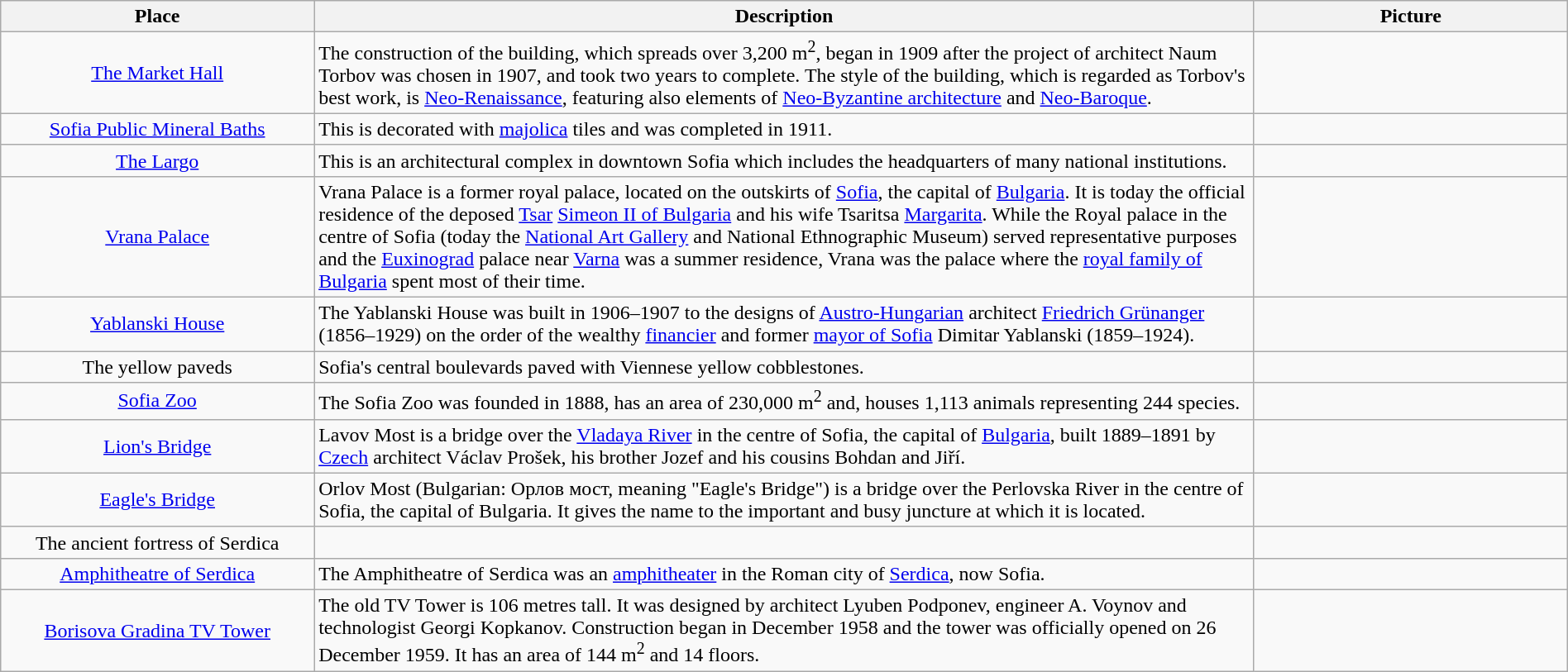<table style="width:100%;" class="wikitable" border="1">
<tr>
<th width=8%>Place</th>
<th width=24%>Description</th>
<th width=8%>Picture</th>
</tr>
<tr>
<td align="center"><a href='#'>The Market Hall</a></td>
<td align="left">The construction of the building, which spreads over 3,200 m<sup>2</sup>, began in 1909 after the project of architect Naum Torbov was chosen in 1907, and took two years to complete. The style of the building, which is regarded as Torbov's best work, is <a href='#'>Neo-Renaissance</a>, featuring also elements of <a href='#'>Neo-Byzantine architecture</a> and <a href='#'>Neo-Baroque</a>.</td>
<td align="center"></td>
</tr>
<tr>
<td align="center"><a href='#'>Sofia Public Mineral Baths</a></td>
<td align="left">This is decorated with <a href='#'>majolica</a> tiles and was completed in 1911.</td>
<td align="center"></td>
</tr>
<tr>
<td align="center"><a href='#'>The Largo</a></td>
<td align="left">This is an architectural complex in downtown Sofia which includes the headquarters of many national institutions.</td>
<td align="center"></td>
</tr>
<tr>
<td align="center"><a href='#'>Vrana Palace</a></td>
<td align="left">Vrana Palace is a former royal palace, located on the outskirts of <a href='#'>Sofia</a>, the capital of <a href='#'>Bulgaria</a>. It is today the official residence of the deposed <a href='#'>Tsar</a> <a href='#'>Simeon II of Bulgaria</a> and his wife Tsaritsa <a href='#'>Margarita</a>. While the Royal palace in the centre of Sofia (today the <a href='#'>National Art Gallery</a> and National Ethnographic Museum) served representative purposes and the <a href='#'>Euxinograd</a> palace near <a href='#'>Varna</a> was a summer residence, Vrana was the palace where the <a href='#'>royal family of Bulgaria</a> spent most of their time.</td>
<td align="center"></td>
</tr>
<tr>
<td align="center"><a href='#'>Yablanski House</a></td>
<td align="left">The Yablanski House was built in 1906–1907 to the designs of <a href='#'>Austro-Hungarian</a> architect <a href='#'>Friedrich Grünanger</a> (1856–1929) on the order of the wealthy <a href='#'>financier</a> and former <a href='#'>mayor of Sofia</a> Dimitar Yablanski (1859–1924).</td>
<td align="center"></td>
</tr>
<tr>
<td align="center">The yellow paveds</td>
<td align="left">Sofia's central boulevards paved with Viennese yellow cobblestones.</td>
<td align="center"></td>
</tr>
<tr>
<td align="center"><a href='#'>Sofia Zoo</a></td>
<td align="left">The Sofia Zoo was founded in 1888, has an area of 230,000 m<sup>2</sup> and, houses 1,113 animals representing 244 species.</td>
<td align="center"></td>
</tr>
<tr>
<td align="center"><a href='#'>Lion's Bridge</a></td>
<td align="left">Lavov Most is a bridge over the <a href='#'>Vladaya River</a> in the centre of Sofia, the capital of <a href='#'>Bulgaria</a>, built 1889–1891 by <a href='#'>Czech</a> architect Václav Prošek, his brother Jozef and his cousins Bohdan and Jiří.</td>
<td align="center"></td>
</tr>
<tr>
<td align="center"><a href='#'>Eagle's Bridge</a></td>
<td align="left">Orlov Most (Bulgarian: Орлов мост, meaning "Eagle's Bridge") is a bridge over the Perlovska River in the centre of Sofia, the capital of Bulgaria. It gives the name to the important and busy juncture at which it is located.</td>
<td align="center"></td>
</tr>
<tr>
<td align="center">The ancient fortress of Serdica</td>
<td align="left"></td>
<td align="center"></td>
</tr>
<tr>
<td align="center"><a href='#'>Amphitheatre of Serdica</a></td>
<td align="left">The Amphitheatre of Serdica was an <a href='#'>amphitheater</a> in the Roman city of <a href='#'>Serdica</a>, now Sofia.</td>
<td align="center"></td>
</tr>
<tr>
<td align="center"><a href='#'>Borisova Gradina TV Tower</a></td>
<td align="left">The old TV Tower is 106 metres tall. It was designed by architect Lyuben Podponev, engineer A. Voynov and technologist Georgi Kopkanov. Construction began in December 1958 and the tower was officially opened on 26 December 1959. It has an area of 144 m<sup>2</sup> and 14 floors.</td>
<td align="center"></td>
</tr>
</table>
